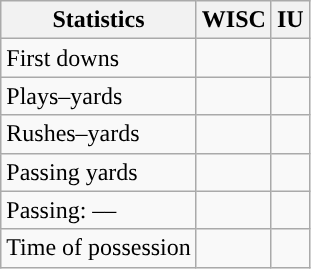<table class="wikitable" style="float:left">
<tr>
<th>Statistics</th>
<th>WISC</th>
<th>IU</th>
</tr>
<tr>
<td>First downs</td>
<td></td>
<td></td>
</tr>
<tr>
<td>Plays–yards</td>
<td></td>
<td></td>
</tr>
<tr>
<td>Rushes–yards</td>
<td></td>
<td></td>
</tr>
<tr>
<td>Passing yards</td>
<td></td>
<td></td>
</tr>
<tr>
<td>Passing: ––</td>
<td></td>
<td></td>
</tr>
<tr>
<td>Time of possession</td>
<td></td>
<td></td>
</tr>
</table>
